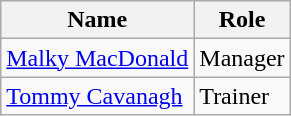<table class="wikitable">
<tr>
<th>Name</th>
<th>Role</th>
</tr>
<tr>
<td> <a href='#'>Malky MacDonald</a></td>
<td>Manager</td>
</tr>
<tr>
<td> <a href='#'>Tommy Cavanagh</a></td>
<td>Trainer</td>
</tr>
</table>
